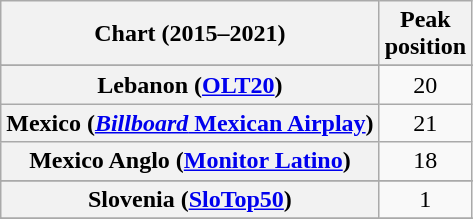<table class="wikitable sortable plainrowheaders" style="text-align:center;">
<tr>
<th scope="col">Chart (2015–2021)</th>
<th scope="col">Peak<br>position</th>
</tr>
<tr>
</tr>
<tr>
</tr>
<tr>
</tr>
<tr>
</tr>
<tr>
</tr>
<tr>
</tr>
<tr>
</tr>
<tr>
</tr>
<tr>
</tr>
<tr>
</tr>
<tr>
</tr>
<tr>
</tr>
<tr>
</tr>
<tr>
</tr>
<tr>
</tr>
<tr>
</tr>
<tr>
</tr>
<tr>
</tr>
<tr>
</tr>
<tr>
<th scope="row">Lebanon (<a href='#'>OLT20</a>)</th>
<td>20</td>
</tr>
<tr>
<th scope="row">Mexico (<a href='#'><em>Billboard</em> Mexican Airplay</a>)</th>
<td>21</td>
</tr>
<tr>
<th scope="row">Mexico Anglo (<a href='#'>Monitor Latino</a>)</th>
<td>18</td>
</tr>
<tr>
</tr>
<tr>
</tr>
<tr>
</tr>
<tr>
</tr>
<tr>
</tr>
<tr>
</tr>
<tr>
</tr>
<tr>
</tr>
<tr>
</tr>
<tr>
<th scope="row">Slovenia (<a href='#'>SloTop50</a>)</th>
<td>1</td>
</tr>
<tr>
</tr>
<tr>
</tr>
<tr>
</tr>
<tr>
</tr>
<tr>
</tr>
<tr>
</tr>
<tr>
</tr>
<tr>
</tr>
<tr>
</tr>
<tr>
</tr>
<tr>
</tr>
</table>
